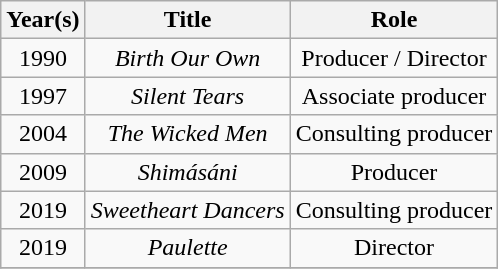<table class="wikitable" style="text-align:center">
<tr>
<th>Year(s)</th>
<th>Title</th>
<th>Role</th>
</tr>
<tr>
<td>1990</td>
<td><em>Birth Our Own</em></td>
<td>Producer / Director</td>
</tr>
<tr>
<td>1997</td>
<td><em>Silent Tears</em></td>
<td>Associate producer</td>
</tr>
<tr>
<td>2004</td>
<td><em>The Wicked Men</em></td>
<td>Consulting producer</td>
</tr>
<tr>
<td>2009</td>
<td><em>Shimásáni</em></td>
<td>Producer</td>
</tr>
<tr>
<td>2019</td>
<td><em>Sweetheart Dancers</em></td>
<td>Consulting producer</td>
</tr>
<tr>
<td>2019</td>
<td><em>Paulette</em></td>
<td>Director</td>
</tr>
<tr>
</tr>
</table>
